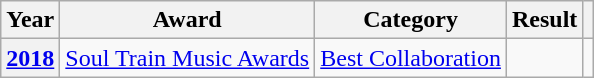<table class="wikitable plainrowheaders">
<tr align=center>
<th scope="col">Year</th>
<th scope="col">Award</th>
<th scope="col">Category</th>
<th scope="col">Result</th>
<th scope="col"></th>
</tr>
<tr>
<th scope="row"><a href='#'>2018</a></th>
<td><a href='#'>Soul Train Music Awards</a></td>
<td><a href='#'>Best Collaboration</a></td>
<td></td>
<td style="text-align:center;"></td>
</tr>
</table>
